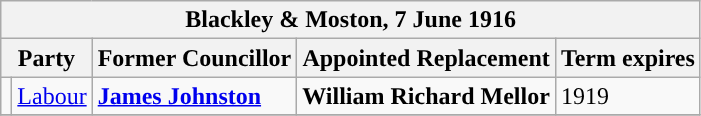<table class="wikitable">
<tr>
<th colspan="5"><strong>Blackley & Moston, 7 June 1916</strong></th>
</tr>
<tr>
<th colspan="2">Party</th>
<th>Former Councillor</th>
<th>Appointed Replacement</th>
<th>Term expires</th>
</tr>
<tr>
<td style="background-color:"></td>
<td><a href='#'>Labour</a></td>
<td><strong><a href='#'>James Johnston</a></strong></td>
<td><strong>William Richard Mellor</strong></td>
<td>1919</td>
</tr>
<tr>
</tr>
</table>
